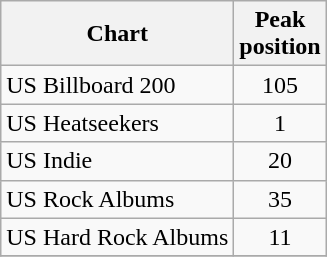<table class="wikitable" style="text-align:center;">
<tr>
<th>Chart</th>
<th>Peak<br>position</th>
</tr>
<tr>
<td align=left>US Billboard 200</td>
<td>105</td>
</tr>
<tr>
<td align=left>US Heatseekers</td>
<td>1</td>
</tr>
<tr>
<td align=left>US Indie</td>
<td>20</td>
</tr>
<tr>
<td align=left>US Rock Albums</td>
<td>35</td>
</tr>
<tr>
<td align=left>US Hard Rock Albums</td>
<td>11</td>
</tr>
<tr>
</tr>
</table>
